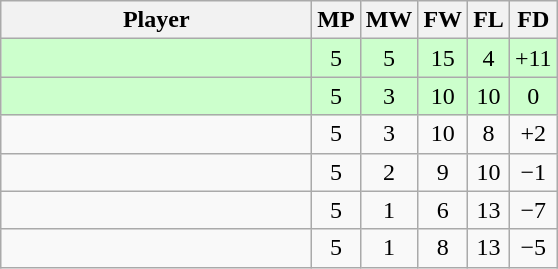<table class="wikitable" style="text-align: center;">
<tr>
<th width=200>Player</th>
<th width=20>MP</th>
<th width=20>MW</th>
<th width=20>FW</th>
<th width=20>FL</th>
<th width=20>FD</th>
</tr>
<tr style="background:#ccffcc;">
<td style="text-align:left;"><strong></strong></td>
<td>5</td>
<td>5</td>
<td>15</td>
<td>4</td>
<td>+11</td>
</tr>
<tr style="background:#ccffcc;">
<td style="text-align:left;"><strong></strong></td>
<td>5</td>
<td>3</td>
<td>10</td>
<td>10</td>
<td>0</td>
</tr>
<tr>
<td style="text-align:left;"></td>
<td>5</td>
<td>3</td>
<td>10</td>
<td>8</td>
<td>+2</td>
</tr>
<tr>
<td style="text-align:left;"></td>
<td>5</td>
<td>2</td>
<td>9</td>
<td>10</td>
<td>−1</td>
</tr>
<tr>
<td style="text-align:left;"></td>
<td>5</td>
<td>1</td>
<td>6</td>
<td>13</td>
<td>−7</td>
</tr>
<tr>
<td style="text-align:left;"></td>
<td>5</td>
<td>1</td>
<td>8</td>
<td>13</td>
<td>−5</td>
</tr>
</table>
